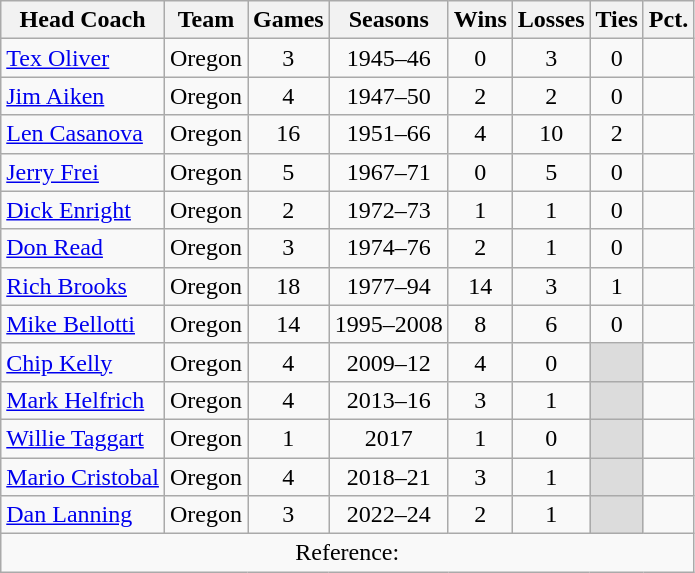<table class="sortable wikitable" style="text-align:center">
<tr>
<th>Head Coach</th>
<th>Team</th>
<th>Games</th>
<th>Seasons</th>
<th>Wins</th>
<th>Losses</th>
<th>Ties</th>
<th>Pct.</th>
</tr>
<tr>
<td align=left><a href='#'>Tex Oliver</a></td>
<td>Oregon</td>
<td>3</td>
<td>1945–46</td>
<td>0</td>
<td>3</td>
<td>0</td>
<td></td>
</tr>
<tr>
<td align=left><a href='#'>Jim Aiken</a></td>
<td>Oregon</td>
<td>4</td>
<td>1947–50</td>
<td>2</td>
<td>2</td>
<td>0</td>
<td></td>
</tr>
<tr>
<td align=left><a href='#'>Len Casanova</a></td>
<td>Oregon</td>
<td>16</td>
<td>1951–66</td>
<td>4</td>
<td>10</td>
<td>2</td>
<td></td>
</tr>
<tr>
<td align=left><a href='#'>Jerry Frei</a></td>
<td>Oregon</td>
<td>5</td>
<td>1967–71</td>
<td>0</td>
<td>5</td>
<td>0</td>
<td></td>
</tr>
<tr>
<td align=left><a href='#'>Dick Enright</a></td>
<td>Oregon</td>
<td>2</td>
<td>1972–73</td>
<td>1</td>
<td>1</td>
<td>0</td>
<td></td>
</tr>
<tr>
<td align=left><a href='#'>Don Read</a></td>
<td>Oregon</td>
<td>3</td>
<td>1974–76</td>
<td>2</td>
<td>1</td>
<td>0</td>
<td></td>
</tr>
<tr>
<td align=left><a href='#'>Rich Brooks</a></td>
<td>Oregon</td>
<td>18</td>
<td>1977–94</td>
<td>14</td>
<td>3</td>
<td>1</td>
<td></td>
</tr>
<tr>
<td align=left><a href='#'>Mike Bellotti</a></td>
<td>Oregon</td>
<td>14</td>
<td>1995–2008</td>
<td>8</td>
<td>6</td>
<td>0</td>
<td></td>
</tr>
<tr>
<td align=left><a href='#'>Chip Kelly</a></td>
<td>Oregon</td>
<td>4</td>
<td>2009–12</td>
<td>4</td>
<td>0</td>
<td style="background:#DCDCDC;"> </td>
<td> </td>
</tr>
<tr>
<td align=left><a href='#'>Mark Helfrich</a></td>
<td>Oregon</td>
<td>4</td>
<td>2013–16</td>
<td>3</td>
<td>1</td>
<td style="background:#DCDCDC;"> </td>
<td></td>
</tr>
<tr>
<td align=left><a href='#'>Willie Taggart</a></td>
<td>Oregon</td>
<td>1</td>
<td>2017</td>
<td>1</td>
<td>0</td>
<td style="background:#DCDCDC;"> </td>
<td> </td>
</tr>
<tr>
<td align=left><a href='#'>Mario Cristobal</a></td>
<td>Oregon</td>
<td>4</td>
<td>2018–21</td>
<td>3</td>
<td>1</td>
<td style="background:#DCDCDC;"> </td>
<td></td>
</tr>
<tr>
<td align=left><a href='#'>Dan Lanning</a></td>
<td>Oregon</td>
<td>3</td>
<td>2022–24</td>
<td>2</td>
<td>1</td>
<td style="background:#DCDCDC;"> </td>
<td></td>
</tr>
<tr>
<td colspan="8" style="text-align:center;">Reference:</td>
</tr>
</table>
